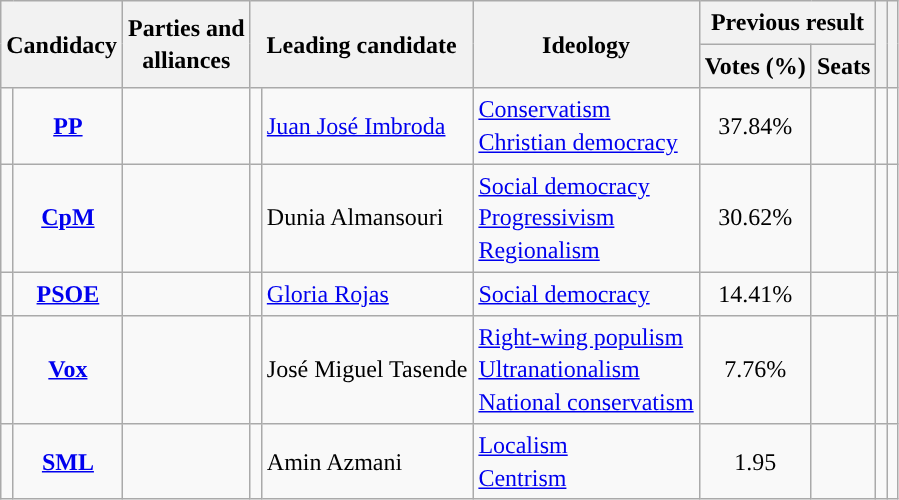<table class="wikitable" style="line-height:1.35em; text-align:left;">
<tr>
<th colspan="2" rowspan="2">Candidacy</th>
<th rowspan="2">Parties and<br>alliances</th>
<th colspan="2" rowspan="2">Leading candidate</th>
<th rowspan="2">Ideology</th>
<th colspan="2">Previous result</th>
<th rowspan="2"></th>
<th rowspan="2"></th>
</tr>
<tr>
<th>Votes (%)</th>
<th>Seats</th>
</tr>
<tr>
<td width="1" style="color:inherit;background:"></td>
<td align="center"><strong><a href='#'>PP</a></strong></td>
<td></td>
<td></td>
<td><a href='#'>Juan José Imbroda</a></td>
<td><a href='#'>Conservatism</a><br><a href='#'>Christian democracy</a></td>
<td align="center">37.84%</td>
<td></td>
<td></td>
<td></td>
</tr>
<tr>
<td style="color:inherit;background:"></td>
<td align="center"><strong><a href='#'>CpM</a></strong></td>
<td></td>
<td></td>
<td>Dunia Almansouri</td>
<td><a href='#'>Social democracy</a><br><a href='#'>Progressivism</a><br><a href='#'>Regionalism</a></td>
<td align="center">30.62%</td>
<td></td>
<td></td>
<td></td>
</tr>
<tr>
<td style="color:inherit;background:"></td>
<td align="center"><strong><a href='#'>PSOE</a></strong></td>
<td></td>
<td></td>
<td><a href='#'>Gloria Rojas</a></td>
<td><a href='#'>Social democracy</a></td>
<td align="center">14.41%</td>
<td></td>
<td></td>
<td></td>
</tr>
<tr>
<td style="color:inherit;background:"></td>
<td align="center"><strong><a href='#'>Vox</a></strong></td>
<td></td>
<td></td>
<td>José Miguel Tasende</td>
<td><a href='#'>Right-wing populism</a><br><a href='#'>Ultranationalism</a><br><a href='#'>National conservatism</a></td>
<td align="center">7.76%</td>
<td></td>
<td></td>
<td></td>
</tr>
<tr>
<td style="color:inherit;background:"></td>
<td align="center"><strong><a href='#'>SML</a></strong></td>
<td></td>
<td></td>
<td>Amin Azmani</td>
<td><a href='#'>Localism</a><br><a href='#'>Centrism</a></td>
<td align="center">1.95</td>
<td></td>
<td></td>
<td></td>
</tr>
</table>
